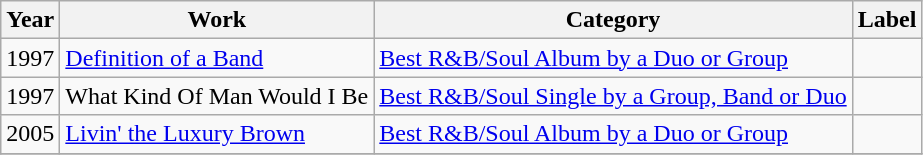<table class="wikitable sortable">
<tr>
<th>Year</th>
<th>Work</th>
<th>Category</th>
<th>Label</th>
</tr>
<tr>
<td>1997</td>
<td><a href='#'>Definition of a Band</a></td>
<td><a href='#'>Best R&B/Soul Album by a Duo or Group</a></td>
<td></td>
</tr>
<tr>
<td>1997</td>
<td>What Kind Of Man Would I Be</td>
<td><a href='#'>Best R&B/Soul Single by a Group, Band or Duo</a></td>
<td></td>
</tr>
<tr>
<td>2005</td>
<td><a href='#'>Livin' the Luxury Brown</a></td>
<td><a href='#'>Best R&B/Soul Album by a Duo or Group</a></td>
<td></td>
</tr>
<tr>
</tr>
</table>
